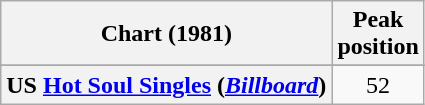<table class="wikitable sortable plainrowheaders" style="text-align:center">
<tr>
<th scope="col">Chart (1981)</th>
<th scope="col">Peak<br>position</th>
</tr>
<tr>
</tr>
<tr>
</tr>
<tr>
<th scope="row">US <a href='#'>Hot Soul Singles</a> (<em><a href='#'>Billboard</a></em>)</th>
<td>52</td>
</tr>
</table>
